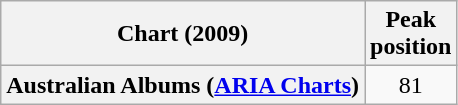<table class="wikitable sortable plainrowheaders" style="text-align:center">
<tr>
<th scope="col">Chart (2009)</th>
<th scope="col">Peak<br>position</th>
</tr>
<tr>
<th scope="row">Australian Albums (<a href='#'>ARIA Charts</a>)</th>
<td>81</td>
</tr>
</table>
